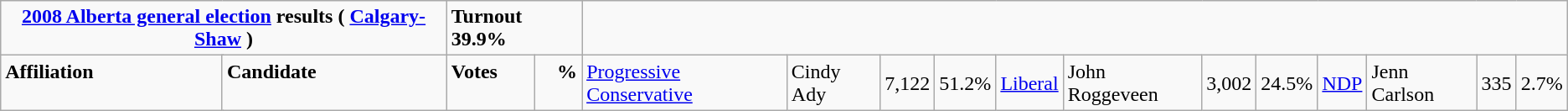<table class="wikitable">
<tr>
<td colspan="3" style="text-align:center;"><strong><a href='#'>2008 Alberta general election</a> results ( <a href='#'>Calgary-Shaw</a> )</strong></td>
<td colspan="2"><span><strong>Turnout 39.9%</strong></span></td>
</tr>
<tr>
<td colspan="2"  style="text-align:left; vertical-align:top;"><strong>Affiliation</strong></td>
<td valign="top"><strong>Candidate</strong></td>
<td valign="top"><strong>Votes</strong></td>
<td style="vertical-align:top; text-align:right;"><strong>%</strong><br></td>
<td><a href='#'>Progressive Conservative</a></td>
<td>Cindy Ady</td>
<td align="right">7,122</td>
<td align="right">51.2%<br></td>
<td><a href='#'>Liberal</a></td>
<td>John Roggeveen</td>
<td align="right">3,002</td>
<td align="right">24.5%<br>

</td>
<td><a href='#'>NDP</a></td>
<td>Jenn Carlson</td>
<td align="right">335</td>
<td align="right">2.7%</td>
</tr>
</table>
